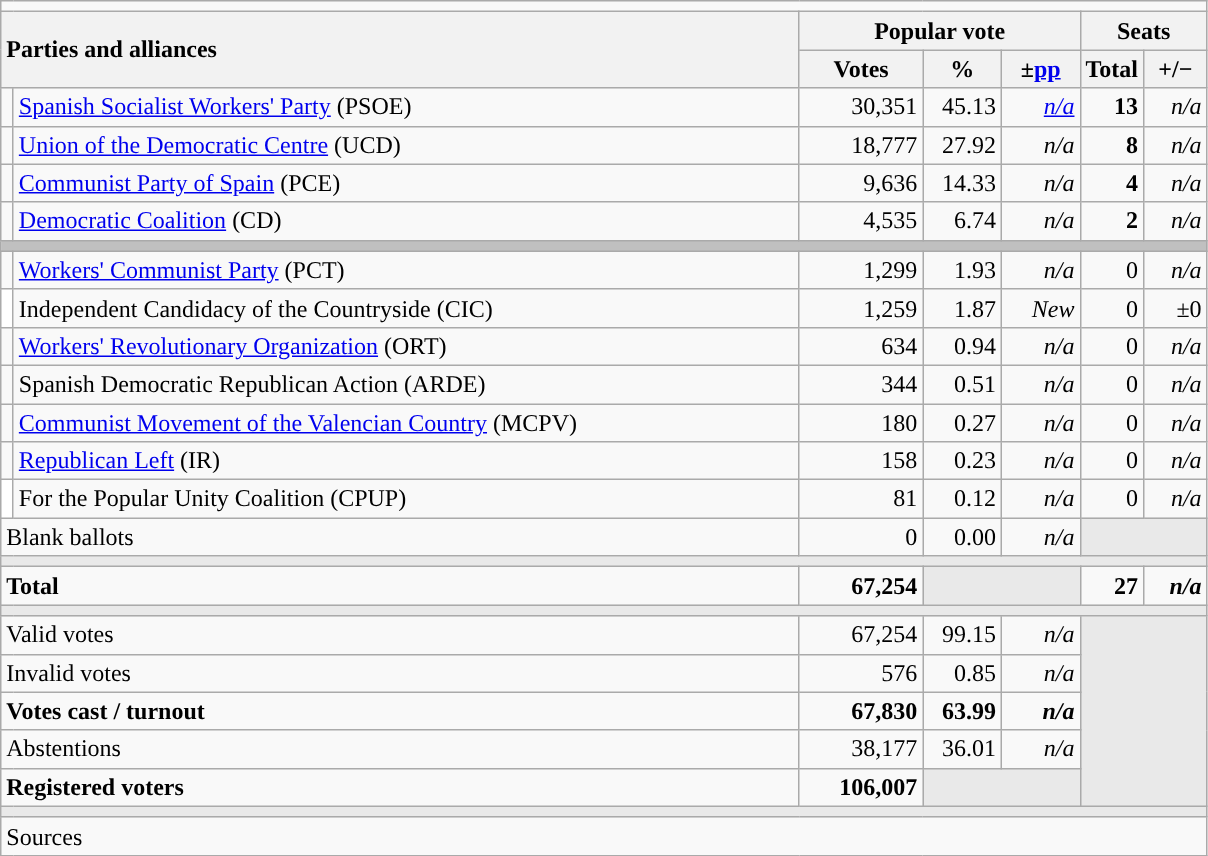<table class="wikitable" style="text-align:right;">
<tr>
<td colspan="7"></td>
</tr>
<tr>
<th style="text-align:left;" rowspan="2" colspan="2" width="525">Parties and alliances</th>
<th colspan="3">Popular vote</th>
<th colspan="2">Seats</th>
</tr>
<tr>
<th width="75">Votes</th>
<th width="45">%</th>
<th width="45">±<a href='#'>pp</a></th>
<th width="35">Total</th>
<th width="35">+/−</th>
</tr>
<tr>
<td width="1" style="color:inherit;background:"></td>
<td align="left"><a href='#'>Spanish Socialist Workers' Party</a> (PSOE)</td>
<td>30,351</td>
<td>45.13</td>
<td><em><a href='#'>n/a</a></em></td>
<td><strong>13</strong></td>
<td><em>n/a</em></td>
</tr>
<tr>
<td style="color:inherit;background:"></td>
<td align="left"><a href='#'>Union of the Democratic Centre</a> (UCD)</td>
<td>18,777</td>
<td>27.92</td>
<td><em>n/a</em></td>
<td><strong>8</strong></td>
<td><em>n/a</em></td>
</tr>
<tr>
<td style="color:inherit;background:"></td>
<td align="left"><a href='#'>Communist Party of Spain</a> (PCE)</td>
<td>9,636</td>
<td>14.33</td>
<td><em>n/a</em></td>
<td><strong>4</strong></td>
<td><em>n/a</em></td>
</tr>
<tr>
<td style="color:inherit;background:"></td>
<td align="left"><a href='#'>Democratic Coalition</a> (CD)</td>
<td>4,535</td>
<td>6.74</td>
<td><em>n/a</em></td>
<td><strong>2</strong></td>
<td><em>n/a</em></td>
</tr>
<tr>
<td colspan="7" bgcolor="#C0C0C0"></td>
</tr>
<tr>
<td style="color:inherit;background:"></td>
<td align="left"><a href='#'>Workers' Communist Party</a> (PCT)</td>
<td>1,299</td>
<td>1.93</td>
<td><em>n/a</em></td>
<td>0</td>
<td><em>n/a</em></td>
</tr>
<tr>
<td bgcolor="white"></td>
<td align="left">Independent Candidacy of the Countryside (CIC)</td>
<td>1,259</td>
<td>1.87</td>
<td><em>New</em></td>
<td>0</td>
<td>±0</td>
</tr>
<tr>
<td style="color:inherit;background:"></td>
<td align="left"><a href='#'>Workers' Revolutionary Organization</a> (ORT)</td>
<td>634</td>
<td>0.94</td>
<td><em>n/a</em></td>
<td>0</td>
<td><em>n/a</em></td>
</tr>
<tr>
<td style="color:inherit;background:"></td>
<td align="left">Spanish Democratic Republican Action (ARDE)</td>
<td>344</td>
<td>0.51</td>
<td><em>n/a</em></td>
<td>0</td>
<td><em>n/a</em></td>
</tr>
<tr>
<td style="color:inherit;background:"></td>
<td align="left"><a href='#'>Communist Movement of the Valencian Country</a> (MCPV)</td>
<td>180</td>
<td>0.27</td>
<td><em>n/a</em></td>
<td>0</td>
<td><em>n/a</em></td>
</tr>
<tr>
<td style="color:inherit;background:"></td>
<td align="left"><a href='#'>Republican Left</a> (IR)</td>
<td>158</td>
<td>0.23</td>
<td><em>n/a</em></td>
<td>0</td>
<td><em>n/a</em></td>
</tr>
<tr>
<td bgcolor="white"></td>
<td align="left">For the Popular Unity Coalition (CPUP)</td>
<td>81</td>
<td>0.12</td>
<td><em>n/a</em></td>
<td>0</td>
<td><em>n/a</em></td>
</tr>
<tr>
<td align="left" colspan="2">Blank ballots</td>
<td>0</td>
<td>0.00</td>
<td><em>n/a</em></td>
<td bgcolor="#E9E9E9" colspan="2"></td>
</tr>
<tr>
<td colspan="7" bgcolor="#E9E9E9"></td>
</tr>
<tr style="font-weight:bold;">
<td align="left" colspan="2">Total</td>
<td>67,254</td>
<td bgcolor="#E9E9E9" colspan="2"></td>
<td>27</td>
<td><em>n/a</em></td>
</tr>
<tr>
<td colspan="7" bgcolor="#E9E9E9"></td>
</tr>
<tr>
<td align="left" colspan="2">Valid votes</td>
<td>67,254</td>
<td>99.15</td>
<td><em>n/a</em></td>
<td bgcolor="#E9E9E9" colspan="2" rowspan="5"></td>
</tr>
<tr>
<td align="left" colspan="2">Invalid votes</td>
<td>576</td>
<td>0.85</td>
<td><em>n/a</em></td>
</tr>
<tr style="font-weight:bold;">
<td align="left" colspan="2">Votes cast / turnout</td>
<td>67,830</td>
<td>63.99</td>
<td><em>n/a</em></td>
</tr>
<tr>
<td align="left" colspan="2">Abstentions</td>
<td>38,177</td>
<td>36.01</td>
<td><em>n/a</em></td>
</tr>
<tr style="font-weight:bold;">
<td align="left" colspan="2">Registered voters</td>
<td>106,007</td>
<td bgcolor="#E9E9E9" colspan="2"></td>
</tr>
<tr>
<td colspan="7" bgcolor="#E9E9E9"></td>
</tr>
<tr>
<td align="left" colspan="7">Sources</td>
</tr>
</table>
